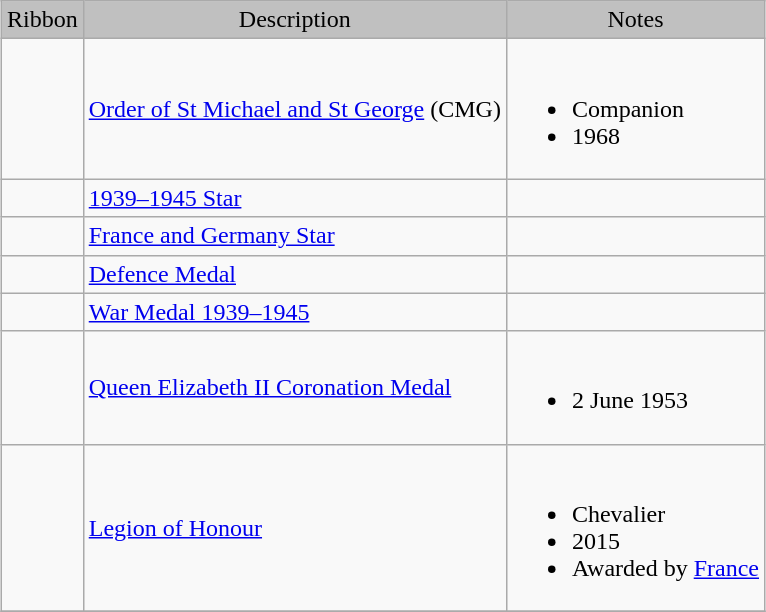<table class="wikitable" style="margin:1em auto;">
<tr style="background:silver;" align="center">
<td>Ribbon</td>
<td>Description</td>
<td>Notes</td>
</tr>
<tr>
<td></td>
<td><a href='#'>Order of St Michael and St George</a> (CMG)</td>
<td><br><ul><li>Companion</li><li>1968</li></ul></td>
</tr>
<tr>
<td></td>
<td><a href='#'>1939–1945 Star</a></td>
<td></td>
</tr>
<tr>
<td></td>
<td><a href='#'>France and Germany Star</a></td>
<td></td>
</tr>
<tr>
<td></td>
<td><a href='#'>Defence Medal</a></td>
<td></td>
</tr>
<tr>
<td></td>
<td><a href='#'>War Medal 1939–1945</a></td>
<td></td>
</tr>
<tr>
<td></td>
<td><a href='#'>Queen Elizabeth II Coronation Medal</a></td>
<td><br><ul><li>2 June 1953</li></ul></td>
</tr>
<tr>
<td></td>
<td><a href='#'>Legion of Honour</a></td>
<td><br><ul><li>Chevalier</li><li>2015</li><li>Awarded by <a href='#'>France</a></li></ul></td>
</tr>
<tr>
</tr>
</table>
